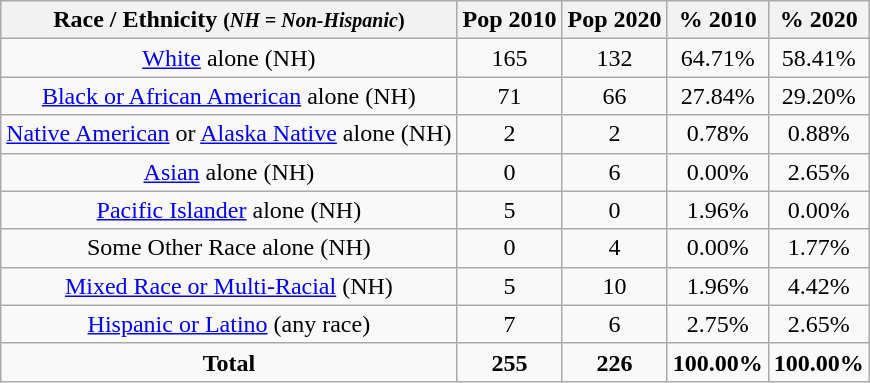<table class="wikitable" style="text-align:center;">
<tr>
<th>Race / Ethnicity <small>(<em>NH = Non-Hispanic</em>)</small></th>
<th>Pop 2010</th>
<th>Pop 2020</th>
<th>% 2010</th>
<th>% 2020</th>
</tr>
<tr>
<td><a href='#'>White</a> alone (NH)</td>
<td>165</td>
<td>132</td>
<td>64.71%</td>
<td>58.41%</td>
</tr>
<tr>
<td><a href='#'>Black or African American</a> alone (NH)</td>
<td>71</td>
<td>66</td>
<td>27.84%</td>
<td>29.20%</td>
</tr>
<tr>
<td><a href='#'>Native American</a> or <a href='#'>Alaska Native</a> alone (NH)</td>
<td>2</td>
<td>2</td>
<td>0.78%</td>
<td>0.88%</td>
</tr>
<tr>
<td><a href='#'>Asian</a> alone (NH)</td>
<td>0</td>
<td>6</td>
<td>0.00%</td>
<td>2.65%</td>
</tr>
<tr>
<td><a href='#'>Pacific Islander</a> alone (NH)</td>
<td>5</td>
<td>0</td>
<td>1.96%</td>
<td>0.00%</td>
</tr>
<tr>
<td>Some Other Race alone (NH)</td>
<td>0</td>
<td>4</td>
<td>0.00%</td>
<td>1.77%</td>
</tr>
<tr>
<td><a href='#'>Mixed Race or Multi-Racial</a> (NH)</td>
<td>5</td>
<td>10</td>
<td>1.96%</td>
<td>4.42%</td>
</tr>
<tr>
<td><a href='#'>Hispanic or Latino</a> (any race)</td>
<td>7</td>
<td>6</td>
<td>2.75%</td>
<td>2.65%</td>
</tr>
<tr>
<td><strong>Total</strong></td>
<td><strong>255</strong></td>
<td><strong>226</strong></td>
<td><strong>100.00%</strong></td>
<td><strong>100.00%</strong></td>
</tr>
</table>
